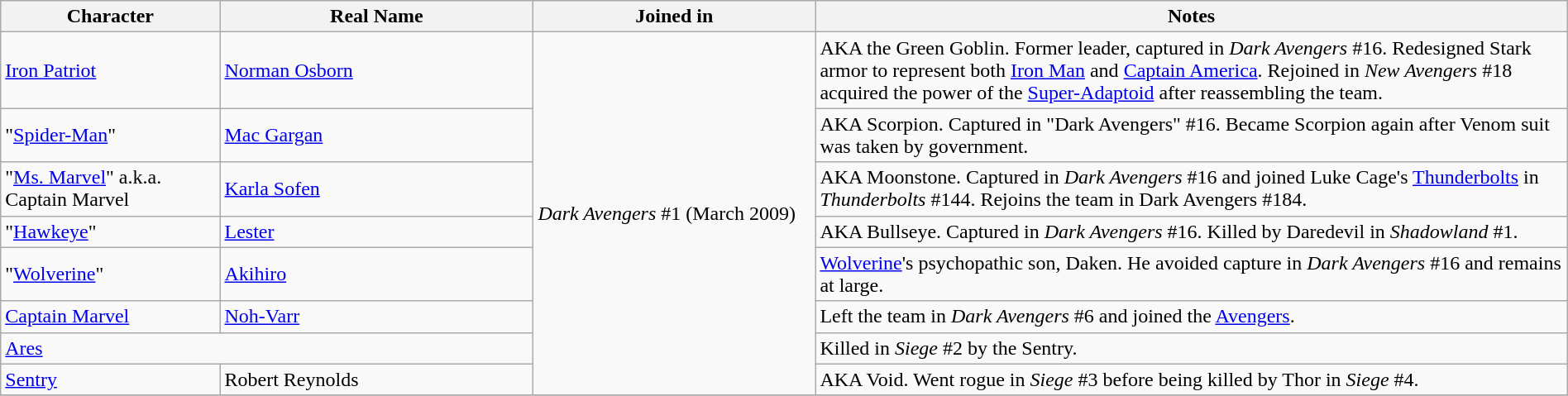<table class="wikitable" width=100%>
<tr>
<th width=14%>Character</th>
<th width=20%>Real Name</th>
<th width=18%>Joined in</th>
<th>Notes</th>
</tr>
<tr>
<td><a href='#'>Iron Patriot</a></td>
<td><a href='#'>Norman Osborn</a></td>
<td rowspan="8"><em>Dark Avengers</em> #1 (March 2009)</td>
<td>AKA the Green Goblin. Former leader, captured in <em>Dark Avengers</em> #16. Redesigned Stark armor to represent both <a href='#'>Iron Man</a> and <a href='#'>Captain America</a>. Rejoined in <em>New Avengers</em> #18 acquired the power of the <a href='#'>Super-Adaptoid</a> after reassembling the team.</td>
</tr>
<tr>
<td>"<a href='#'>Spider-Man</a>"</td>
<td><a href='#'>Mac Gargan</a></td>
<td>AKA Scorpion. Captured in "Dark Avengers" #16. Became Scorpion again after Venom suit was taken by government.</td>
</tr>
<tr>
<td>"<a href='#'>Ms. Marvel</a>" a.k.a. Captain Marvel</td>
<td><a href='#'>Karla Sofen</a></td>
<td>AKA Moonstone. Captured in <em>Dark Avengers</em> #16 and joined Luke Cage's <a href='#'>Thunderbolts</a> in <em>Thunderbolts</em> #144. Rejoins the team in Dark Avengers #184.</td>
</tr>
<tr>
<td>"<a href='#'>Hawkeye</a>"</td>
<td><a href='#'>Lester</a></td>
<td>AKA Bullseye. Captured in <em>Dark Avengers</em> #16. Killed by Daredevil in <em>Shadowland</em> #1.</td>
</tr>
<tr>
<td>"<a href='#'>Wolverine</a>"</td>
<td><a href='#'>Akihiro</a></td>
<td><a href='#'>Wolverine</a>'s psychopathic son, Daken. He avoided capture in <em>Dark Avengers</em> #16 and remains at large.</td>
</tr>
<tr>
<td><a href='#'>Captain Marvel</a></td>
<td><a href='#'>Noh-Varr</a></td>
<td>Left the team in <em>Dark Avengers</em> #6 and joined the <a href='#'>Avengers</a>.</td>
</tr>
<tr>
<td colspan="2"><a href='#'>Ares</a></td>
<td>Killed in <em>Siege</em> #2 by the Sentry.</td>
</tr>
<tr>
<td><a href='#'>Sentry</a></td>
<td>Robert Reynolds</td>
<td>AKA Void. Went rogue in <em>Siege</em> #3 before being killed by Thor in <em>Siege</em> #4.</td>
</tr>
<tr>
</tr>
</table>
